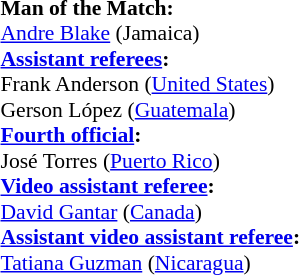<table width=50% style="font-size:90%">
<tr>
<td><br><strong>Man of the Match:</strong>
<br><a href='#'>Andre Blake</a> (Jamaica)<br><strong><a href='#'>Assistant referees</a>:</strong>
<br>Frank Anderson (<a href='#'>United States</a>)
<br>Gerson López (<a href='#'>Guatemala</a>)
<br><strong><a href='#'>Fourth official</a>:</strong>
<br>José Torres (<a href='#'>Puerto Rico</a>)
<br><strong><a href='#'>Video assistant referee</a>:</strong>
<br><a href='#'>David Gantar</a> (<a href='#'>Canada</a>)
<br><strong><a href='#'>Assistant video assistant referee</a>:</strong>
<br><a href='#'>Tatiana Guzman</a> (<a href='#'>Nicaragua</a>)</td>
</tr>
</table>
